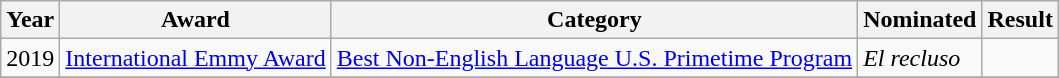<table class="wikitable plainrowheaders">
<tr>
<th scope="col">Year</th>
<th scope="col">Award</th>
<th scope="col">Category</th>
<th scope="col">Nominated</th>
<th scope="col">Result</th>
</tr>
<tr>
<td>2019</td>
<td><a href='#'>International Emmy Award</a></td>
<td><a href='#'>Best Non-English Language U.S. Primetime Program</a></td>
<td><em>El recluso</em></td>
<td></td>
</tr>
<tr>
</tr>
</table>
